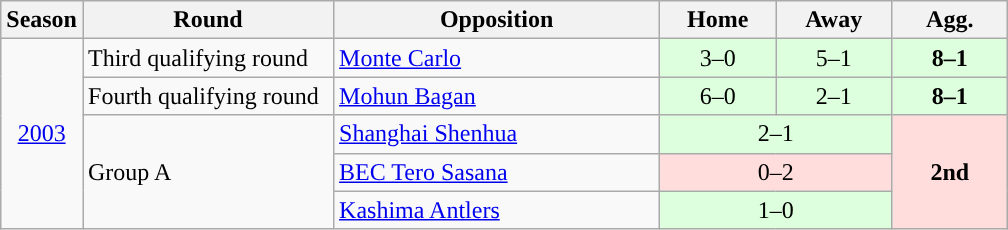<table class="wikitable" style="text-align:left">
<tr>
<th>Season</th>
<th width="160">Round</th>
<th width="210">Opposition</th>
<th width="70">Home</th>
<th width="70">Away</th>
<th width="70">Agg.</th>
</tr>
<tr>
<td rowspan="5" style="text-align:center;"><a href='#'>2003</a></td>
<td>Third qualifying round</td>
<td> <a href='#'>Monte Carlo</a></td>
<td style="text-align:center; background:#DDFFDD;">3–0</td>
<td style="text-align:center; background:#DDFFDD;">5–1</td>
<td style="text-align:center; background:#DDFFDD;"><strong>8–1</strong></td>
</tr>
<tr>
<td>Fourth qualifying round</td>
<td> <a href='#'>Mohun Bagan</a></td>
<td style="text-align:center; background:#DDFFDD;">6–0</td>
<td style="text-align:center; background:#DDFFDD;">2–1</td>
<td style="text-align:center; background:#DDFFDD;"><strong>8–1</strong></td>
</tr>
<tr>
<td rowspan="3">Group A</td>
<td> <a href='#'>Shanghai Shenhua</a></td>
<td colspan="2" style="text-align:center; background:#DDFFDD;">2–1</td>
<td rowspan="3" style="text-align:center; background:#FFDDDD;"><strong>2nd</strong></td>
</tr>
<tr>
<td> <a href='#'>BEC Tero Sasana</a></td>
<td colspan="2" style="text-align:center; background:#FFDDDD;">0–2</td>
</tr>
<tr>
<td> <a href='#'>Kashima Antlers</a></td>
<td colspan="2" style="text-align:center; background:#DDFFDD;">1–0</td>
</tr>
</table>
